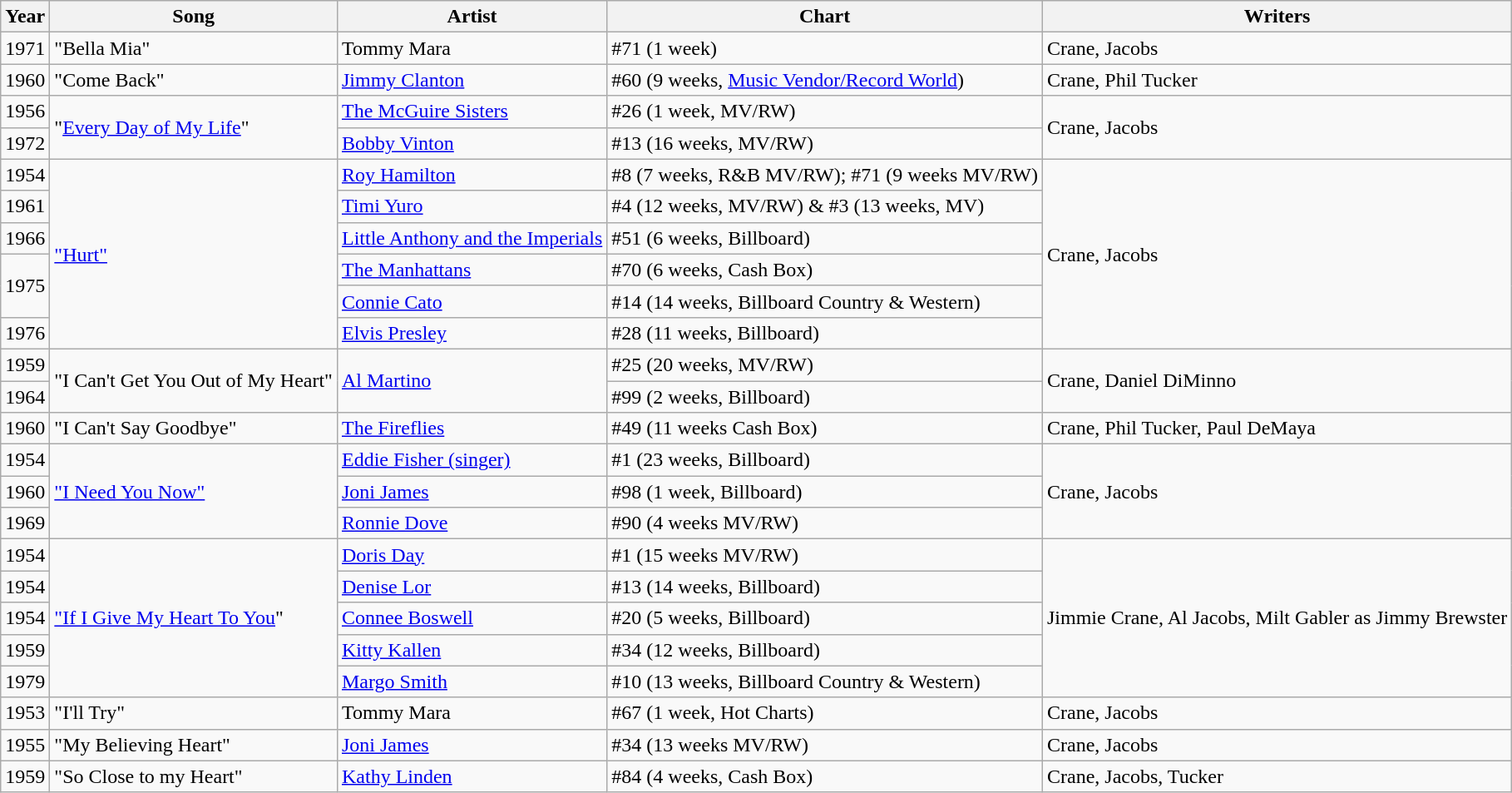<table class="wikitable">
<tr>
<th>Year</th>
<th>Song</th>
<th>Artist</th>
<th>Chart</th>
<th>Writers</th>
</tr>
<tr>
<td>1971</td>
<td>"Bella Mia"</td>
<td>Tommy Mara</td>
<td>#71 (1 week)</td>
<td>Crane, Jacobs</td>
</tr>
<tr>
<td>1960</td>
<td>"Come Back"</td>
<td><a href='#'>Jimmy Clanton</a></td>
<td>#60 (9 weeks, <a href='#'>Music Vendor/Record World</a>)</td>
<td>Crane, Phil Tucker</td>
</tr>
<tr>
<td>1956</td>
<td rowspan="2">"<a href='#'>Every Day of My Life</a>"</td>
<td><a href='#'>The McGuire Sisters</a></td>
<td>#26 (1 week, MV/RW)</td>
<td rowspan="2">Crane, Jacobs</td>
</tr>
<tr>
<td>1972</td>
<td><a href='#'>Bobby Vinton</a></td>
<td>#13 (16 weeks, MV/RW)</td>
</tr>
<tr>
<td>1954</td>
<td rowspan="6"><a href='#'>"Hurt"</a><br></td>
<td><a href='#'>Roy Hamilton</a></td>
<td>#8 (7 weeks, R&B MV/RW); #71 (9 weeks MV/RW)</td>
<td rowspan="6">Crane, Jacobs</td>
</tr>
<tr>
<td>1961</td>
<td><a href='#'>Timi Yuro</a></td>
<td>#4 (12 weeks, MV/RW) & #3 (13 weeks, MV)</td>
</tr>
<tr>
<td>1966</td>
<td><a href='#'>Little Anthony and the Imperials</a></td>
<td>#51 (6 weeks, Billboard)</td>
</tr>
<tr>
<td rowspan="2">1975</td>
<td><a href='#'>The Manhattans</a></td>
<td>#70 (6 weeks, Cash Box)</td>
</tr>
<tr>
<td><a href='#'>Connie Cato</a></td>
<td>#14 (14 weeks, Billboard Country & Western)</td>
</tr>
<tr>
<td>1976</td>
<td><a href='#'>Elvis Presley</a></td>
<td>#28 (11 weeks, Billboard)</td>
</tr>
<tr>
<td>1959</td>
<td rowspan="2">"I Can't Get You Out of My Heart"</td>
<td rowspan="2"><a href='#'>Al Martino</a></td>
<td>#25 (20 weeks, MV/RW)</td>
<td rowspan="2">Crane, Daniel DiMinno</td>
</tr>
<tr>
<td>1964</td>
<td>#99 (2 weeks, Billboard)</td>
</tr>
<tr>
<td>1960</td>
<td>"I Can't Say Goodbye"</td>
<td><a href='#'>The Fireflies</a></td>
<td>#49 (11 weeks Cash Box)</td>
<td>Crane, Phil Tucker, Paul DeMaya</td>
</tr>
<tr>
<td>1954</td>
<td rowspan="3"><a href='#'>"I Need You Now"</a></td>
<td><a href='#'>Eddie Fisher (singer)</a></td>
<td>#1 (23 weeks, Billboard)</td>
<td rowspan="3">Crane, Jacobs</td>
</tr>
<tr>
<td>1960</td>
<td><a href='#'>Joni James</a></td>
<td>#98 (1 week, Billboard)</td>
</tr>
<tr>
<td>1969</td>
<td><a href='#'>Ronnie Dove</a></td>
<td>#90 (4 weeks MV/RW)</td>
</tr>
<tr>
<td>1954</td>
<td rowspan="5"><a href='#'>"If I Give My Heart To You</a>"</td>
<td><a href='#'>Doris Day</a></td>
<td>#1 (15 weeks MV/RW)</td>
<td rowspan="5">Jimmie Crane, Al Jacobs, Milt Gabler as Jimmy Brewster</td>
</tr>
<tr>
<td>1954</td>
<td><a href='#'>Denise Lor</a></td>
<td>#13 (14 weeks, Billboard)</td>
</tr>
<tr>
<td>1954</td>
<td><a href='#'>Connee Boswell</a></td>
<td>#20 (5 weeks, Billboard)</td>
</tr>
<tr>
<td>1959</td>
<td><a href='#'>Kitty Kallen</a></td>
<td>#34 (12 weeks, Billboard)</td>
</tr>
<tr>
<td>1979</td>
<td><a href='#'>Margo Smith</a></td>
<td>#10 (13 weeks, Billboard Country & Western)</td>
</tr>
<tr>
<td>1953</td>
<td>"I'll Try"</td>
<td>Tommy Mara</td>
<td>#67 (1 week, Hot Charts)</td>
<td>Crane, Jacobs</td>
</tr>
<tr>
<td>1955</td>
<td>"My Believing Heart"</td>
<td><a href='#'>Joni James</a></td>
<td>#34 (13 weeks MV/RW)</td>
<td>Crane, Jacobs</td>
</tr>
<tr>
<td>1959</td>
<td>"So Close to my Heart"</td>
<td><a href='#'>Kathy Linden</a></td>
<td>#84 (4 weeks, Cash Box)</td>
<td>Crane, Jacobs, Tucker</td>
</tr>
</table>
